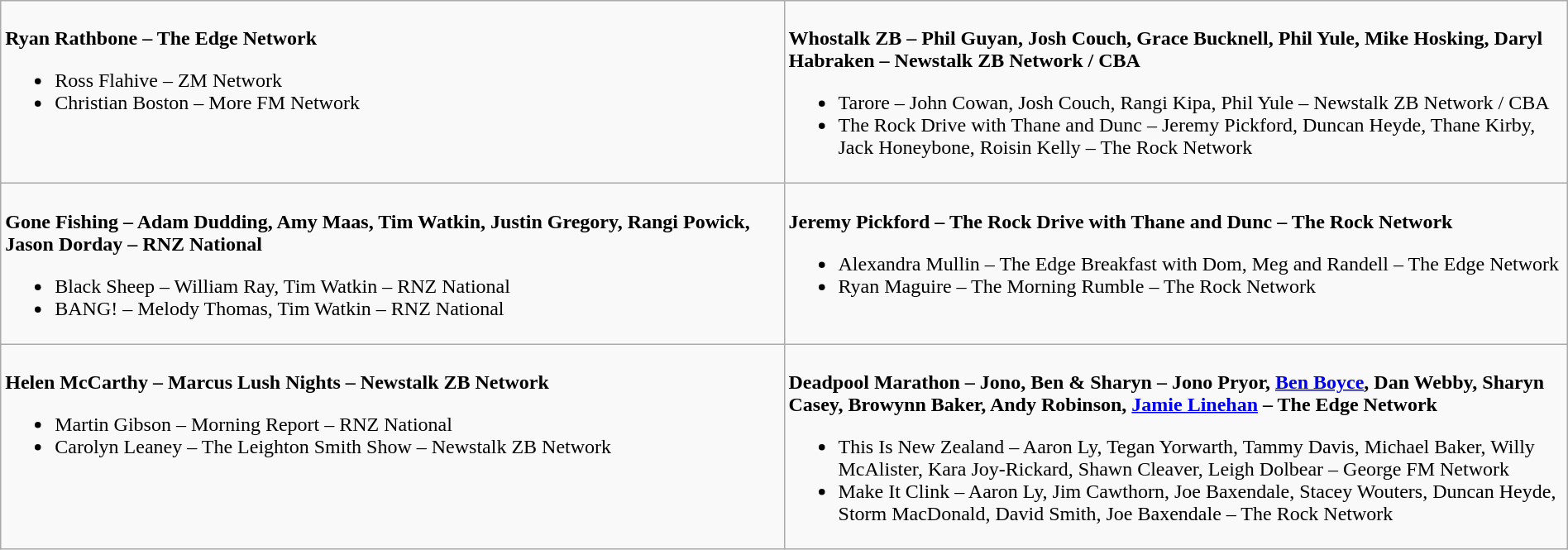<table class=wikitable width="100%">
<tr>
<td valign="top" width="50%"><br>
<strong>Ryan Rathbone – The Edge Network</strong><ul><li>Ross Flahive – ZM Network</li><li>Christian Boston – More FM Network</li></ul></td>
<td valign="top"  width="50%"><br>
<strong>Whostalk ZB – Phil Guyan, Josh Couch, Grace Bucknell, Phil Yule, Mike Hosking, Daryl Habraken – Newstalk ZB Network / CBA</strong><ul><li>Tarore – John Cowan, Josh Couch, Rangi Kipa, Phil Yule – Newstalk ZB Network / CBA</li><li>The Rock Drive with Thane and Dunc – Jeremy Pickford, Duncan Heyde, Thane Kirby, Jack Honeybone, Roisin Kelly – The Rock Network</li></ul></td>
</tr>
<tr>
<td valign="top" width="50%"><br>
<strong>Gone Fishing – Adam Dudding, Amy Maas, Tim Watkin, Justin Gregory, Rangi Powick, Jason Dorday – RNZ National</strong><ul><li>Black Sheep – William Ray, Tim Watkin – RNZ National</li><li>BANG! – Melody Thomas, Tim Watkin – RNZ National</li></ul></td>
<td valign="top"  width="50%"><br>
<strong>Jeremy Pickford – The Rock Drive with Thane and Dunc – The Rock Network</strong><ul><li>Alexandra Mullin – The Edge Breakfast with Dom, Meg and Randell – The Edge Network</li><li>Ryan Maguire – The Morning Rumble – The Rock Network</li></ul></td>
</tr>
<tr>
<td valign="top" width="50%"><br>
<strong>Helen McCarthy – Marcus Lush Nights – Newstalk ZB Network</strong><ul><li>Martin Gibson – Morning Report – RNZ National</li><li>Carolyn Leaney – The Leighton Smith Show – Newstalk ZB Network</li></ul></td>
<td valign="top"  width="50%"><br>
<strong>Deadpool Marathon – Jono, Ben & Sharyn – Jono Pryor, <a href='#'>Ben Boyce</a>, Dan Webby, Sharyn Casey, Browynn Baker, Andy Robinson, <a href='#'>Jamie Linehan</a> – The Edge Network</strong><ul><li>This Is New Zealand – Aaron Ly, Tegan Yorwarth, Tammy Davis, Michael Baker, Willy McAlister, Kara Joy-Rickard, Shawn Cleaver, Leigh Dolbear – George FM Network</li><li>Make It Clink – Aaron Ly, Jim Cawthorn, Joe Baxendale, Stacey Wouters, Duncan Heyde, Storm MacDonald, David Smith, Joe Baxendale – The Rock Network</li></ul></td>
</tr>
</table>
